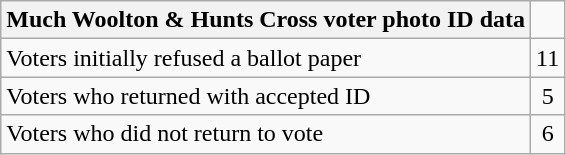<table class="wikitable">
<tr>
<th>Much Woolton & Hunts Cross voter photo ID data</th>
</tr>
<tr>
<td style="text-align:left">Voters initially refused a ballot paper</td>
<td style="text-align:center">11</td>
</tr>
<tr>
<td style="text-align:left">Voters who returned with accepted ID</td>
<td style="text-align:center">5</td>
</tr>
<tr>
<td style="text-align:left">Voters who did not return to vote</td>
<td style="text-align:center">6</td>
</tr>
</table>
